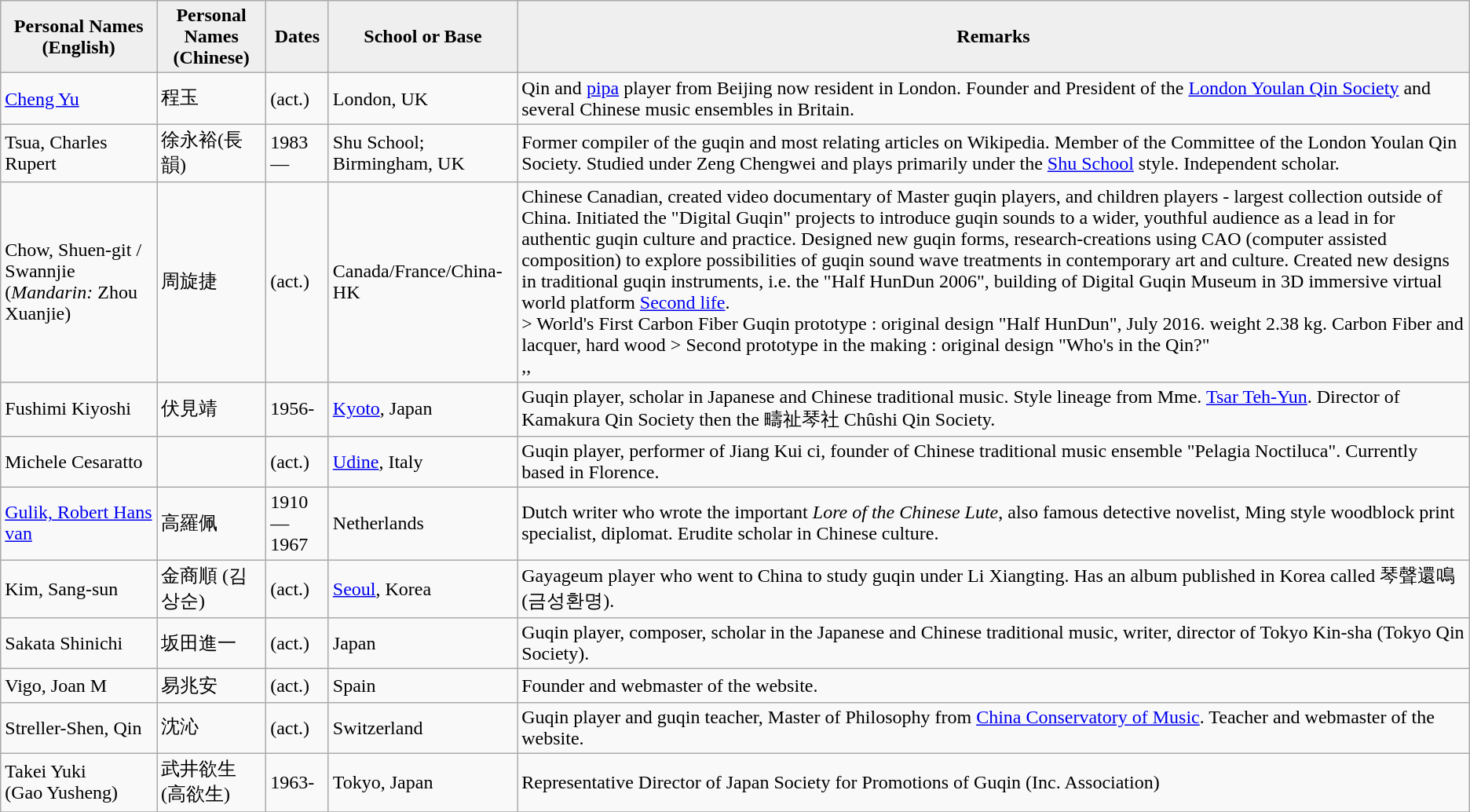<table class="wikitable">
<tr>
<th style="background:#efefef;">Personal Names (English)</th>
<th style="background:#efefef;">Personal Names (Chinese)</th>
<th style="background:#efefef;">Dates</th>
<th style="background:#efefef;">School or Base</th>
<th style="background:#efefef;">Remarks</th>
</tr>
<tr>
<td><a href='#'>Cheng Yu</a></td>
<td>程玉</td>
<td>(act.)</td>
<td>London, UK</td>
<td>Qin and <a href='#'>pipa</a> player from Beijing now resident in London. Founder and President of the <a href='#'>London Youlan Qin Society</a> and several Chinese music ensembles in Britain.</td>
</tr>
<tr>
<td>Tsua, Charles Rupert</td>
<td>徐永裕(長韻)</td>
<td>1983—</td>
<td>Shu School; Birmingham, UK</td>
<td>Former compiler of the guqin and most relating articles on Wikipedia. Member of the Committee of the London Youlan Qin Society. Studied under Zeng Chengwei and plays primarily under the <a href='#'>Shu School</a> style. Independent scholar.</td>
</tr>
<tr>
<td>Chow, Shuen-git / Swannjie (<em>Mandarin:</em> Zhou Xuanjie)</td>
<td>周旋捷</td>
<td>(act.)</td>
<td>Canada/France/China-HK</td>
<td>Chinese Canadian, created video documentary of Master guqin players, and children players - largest collection outside of China. Initiated the "Digital Guqin" projects to introduce guqin sounds to a wider, youthful audience as a lead in for authentic guqin culture and practice. Designed new guqin forms, research-creations using CAO (computer assisted composition) to explore possibilities of guqin sound wave treatments in contemporary art and culture. Created new designs in traditional guqin instruments, i.e. the "Half HunDun 2006", building of Digital Guqin Museum in 3D immersive virtual world platform <a href='#'>Second life</a>.<br>> World's First Carbon Fiber Guqin prototype : original design "Half HunDun", July 2016. weight 2.38 kg.  Carbon Fiber and lacquer, hard wood
> Second prototype in the making : original design "Who's in the Qin?"<br>,, 
</td>
</tr>
<tr>
<td>Fushimi Kiyoshi</td>
<td>伏見靖</td>
<td>1956-</td>
<td><a href='#'>Kyoto</a>, Japan</td>
<td>Guqin player, scholar in Japanese and Chinese traditional music. Style lineage from Mme. <a href='#'>Tsar Teh-Yun</a>. Director of Kamakura Qin Society then the 疇祉琴社 Chûshi Qin Society.</td>
</tr>
<tr>
<td>Michele Cesaratto</td>
<td></td>
<td>(act.)</td>
<td><a href='#'>Udine</a>, Italy</td>
<td>Guqin player, performer of Jiang Kui ci, founder of Chinese traditional music ensemble "Pelagia Noctiluca". Currently based in Florence.</td>
</tr>
<tr>
<td><a href='#'>Gulik, Robert Hans van</a></td>
<td>高羅佩</td>
<td>1910—1967</td>
<td>Netherlands</td>
<td>Dutch writer who wrote the important <em>Lore of the Chinese Lute</em>, also famous detective novelist, Ming style woodblock print specialist, diplomat. Erudite scholar in Chinese culture.</td>
</tr>
<tr>
<td>Kim, Sang-sun</td>
<td>金商順 (김상순)</td>
<td>(act.)</td>
<td><a href='#'>Seoul</a>, Korea</td>
<td>Gayageum player who went to China to study guqin under Li Xiangting. Has an album published in Korea called 琴聲還鳴 (금성환명).</td>
</tr>
<tr>
<td>Sakata Shinichi</td>
<td>坂田進一</td>
<td>(act.)</td>
<td>Japan</td>
<td>Guqin player, composer, scholar in the Japanese and Chinese traditional music, writer, director of Tokyo Kin-sha (Tokyo Qin Society).</td>
</tr>
<tr>
<td>Vigo, Joan M</td>
<td>易兆安</td>
<td>(act.)</td>
<td>Spain</td>
<td>Founder and webmaster of the  website.</td>
</tr>
<tr>
<td>Streller-Shen, Qin</td>
<td>沈沁</td>
<td>(act.)</td>
<td>Switzerland</td>
<td>Guqin player and guqin teacher, Master of Philosophy from <a href='#'>China Conservatory of Music</a>. Teacher and webmaster of the  website.</td>
</tr>
<tr>
<td>Takei Yuki<br>(Gao Yusheng)</td>
<td>武井欲生<br>(高欲生)</td>
<td>1963-</td>
<td>Tokyo, Japan</td>
<td>Representative Director of  Japan Society for Promotions of Guqin (Inc. Association)</td>
</tr>
<tr>
</tr>
</table>
